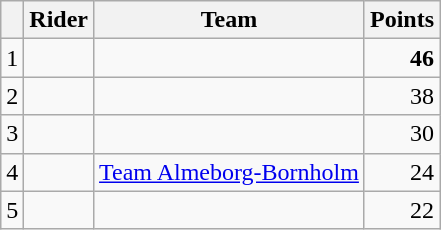<table class="wikitable">
<tr>
<th></th>
<th>Rider</th>
<th>Team</th>
<th>Points</th>
</tr>
<tr>
<td>1</td>
<td> </td>
<td></td>
<td style="text-align:right;"><strong>46</strong></td>
</tr>
<tr>
<td>2</td>
<td></td>
<td></td>
<td style="text-align:right;">38</td>
</tr>
<tr>
<td>3</td>
<td></td>
<td></td>
<td style="text-align:right;">30</td>
</tr>
<tr>
<td>4</td>
<td></td>
<td><a href='#'>Team Almeborg-Bornholm</a></td>
<td style="text-align:right;">24</td>
</tr>
<tr>
<td>5</td>
<td></td>
<td></td>
<td style="text-align:right;">22</td>
</tr>
</table>
